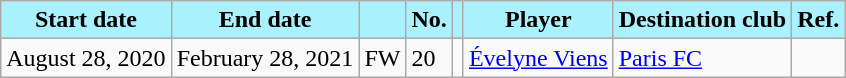<table class="wikitable sortable">
<tr>
<th style="background:#A9F1FD; color:#000000;">Start date</th>
<th style="background:#A9F1FD; color:#000000;">End date</th>
<th style="background:#A9F1FD; color:#000000;"></th>
<th style="background:#A9F1FD; color:#000000;">No.</th>
<th style="background:#A9F1FD; color:#000000;"></th>
<th style="background:#A9F1FD; color:#000000;">Player</th>
<th style="background:#A9F1FD; color:#000000;">Destination club</th>
<th style="background:#A9F1FD; color:#000000;">Ref.</th>
</tr>
<tr>
<td>August 28, 2020</td>
<td>February 28, 2021</td>
<td>FW</td>
<td>20</td>
<td></td>
<td><a href='#'>Évelyne Viens</a></td>
<td> <a href='#'>Paris FC</a></td>
<td></td>
</tr>
</table>
